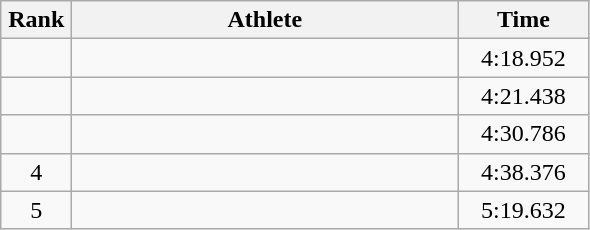<table class=wikitable style="text-align:center">
<tr>
<th width=40>Rank</th>
<th width=250>Athlete</th>
<th width=80>Time</th>
</tr>
<tr>
<td></td>
<td align=left></td>
<td>4:18.952</td>
</tr>
<tr>
<td></td>
<td align=left></td>
<td>4:21.438</td>
</tr>
<tr>
<td></td>
<td align=left></td>
<td>4:30.786</td>
</tr>
<tr>
<td>4</td>
<td align=left></td>
<td>4:38.376</td>
</tr>
<tr>
<td>5</td>
<td align=left></td>
<td>5:19.632</td>
</tr>
</table>
